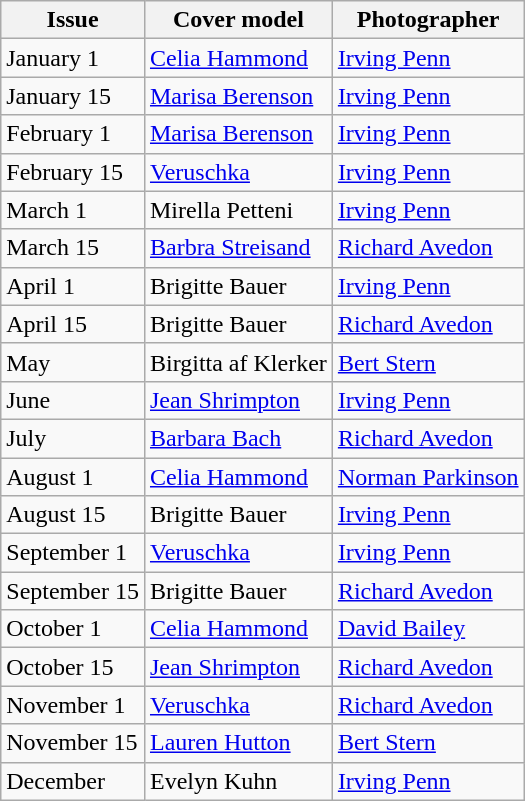<table class="sortable wikitable">
<tr>
<th>Issue</th>
<th>Cover model</th>
<th>Photographer</th>
</tr>
<tr>
<td>January 1</td>
<td><a href='#'>Celia Hammond</a></td>
<td><a href='#'>Irving Penn</a></td>
</tr>
<tr>
<td>January 15</td>
<td><a href='#'>Marisa Berenson</a></td>
<td><a href='#'>Irving Penn</a></td>
</tr>
<tr>
<td>February 1</td>
<td><a href='#'>Marisa Berenson</a></td>
<td><a href='#'>Irving Penn</a></td>
</tr>
<tr>
<td>February 15</td>
<td><a href='#'>Veruschka</a></td>
<td><a href='#'>Irving Penn</a></td>
</tr>
<tr>
<td>March 1</td>
<td>Mirella Petteni</td>
<td><a href='#'>Irving Penn</a></td>
</tr>
<tr>
<td>March 15</td>
<td><a href='#'>Barbra Streisand</a></td>
<td><a href='#'>Richard Avedon</a></td>
</tr>
<tr>
<td>April 1</td>
<td>Brigitte Bauer</td>
<td><a href='#'>Irving Penn</a></td>
</tr>
<tr>
<td>April 15</td>
<td>Brigitte Bauer</td>
<td><a href='#'>Richard Avedon</a></td>
</tr>
<tr>
<td>May</td>
<td>Birgitta af Klerker</td>
<td><a href='#'>Bert Stern</a></td>
</tr>
<tr>
<td>June</td>
<td><a href='#'>Jean Shrimpton</a></td>
<td><a href='#'>Irving Penn</a></td>
</tr>
<tr>
<td>July</td>
<td><a href='#'>Barbara Bach</a></td>
<td><a href='#'>Richard Avedon</a></td>
</tr>
<tr>
<td>August 1</td>
<td><a href='#'>Celia Hammond</a></td>
<td><a href='#'>Norman Parkinson</a></td>
</tr>
<tr>
<td>August 15</td>
<td>Brigitte Bauer</td>
<td><a href='#'>Irving Penn</a></td>
</tr>
<tr>
<td>September 1</td>
<td><a href='#'>Veruschka</a></td>
<td><a href='#'>Irving Penn</a></td>
</tr>
<tr>
<td>September 15</td>
<td>Brigitte Bauer</td>
<td><a href='#'>Richard Avedon</a></td>
</tr>
<tr>
<td>October 1</td>
<td><a href='#'>Celia Hammond</a></td>
<td><a href='#'>David Bailey</a></td>
</tr>
<tr>
<td>October 15</td>
<td><a href='#'>Jean Shrimpton</a></td>
<td><a href='#'>Richard Avedon</a></td>
</tr>
<tr>
<td>November 1</td>
<td><a href='#'>Veruschka</a></td>
<td><a href='#'>Richard Avedon</a></td>
</tr>
<tr>
<td>November 15</td>
<td><a href='#'>Lauren Hutton</a></td>
<td><a href='#'>Bert Stern</a></td>
</tr>
<tr>
<td>December</td>
<td>Evelyn Kuhn</td>
<td><a href='#'>Irving Penn</a></td>
</tr>
</table>
